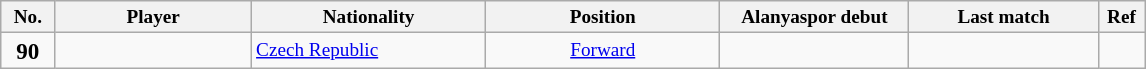<table class="wikitable" style="font-size:80%; text-align: center">
<tr>
<th style="width:30px;">No.</th>
<th style="width:125px;">Player</th>
<th style="width:150px;">Nationality</th>
<th style="width:150px;">Position</th>
<th style="width:120px;">Alanyaspor debut</th>
<th style="width:120px;">Last match</th>
<th style="width:25px;">Ref</th>
</tr>
<tr>
<td><big><strong>90</strong></big></td>
<td align=left></td>
<td align=left> <a href='#'>Czech Republic</a></td>
<td><a href='#'>Forward</a></td>
<td></td>
<td></td>
<td></td>
</tr>
</table>
